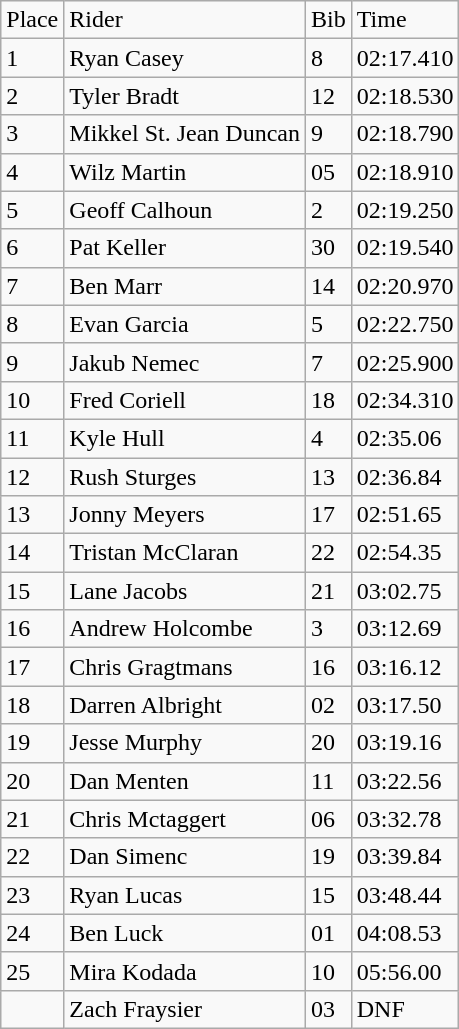<table class="wikitable">
<tr>
<td>Place</td>
<td>Rider</td>
<td>Bib</td>
<td>Time</td>
</tr>
<tr>
<td>1</td>
<td>Ryan Casey</td>
<td>8</td>
<td>02:17.410</td>
</tr>
<tr>
<td>2</td>
<td>Tyler Bradt</td>
<td>12</td>
<td>02:18.530</td>
</tr>
<tr>
<td>3</td>
<td>Mikkel St. Jean  Duncan</td>
<td>9</td>
<td>02:18.790</td>
</tr>
<tr>
<td>4</td>
<td>Wilz Martin</td>
<td>05</td>
<td>02:18.910</td>
</tr>
<tr>
<td>5</td>
<td>Geoff Calhoun</td>
<td>2</td>
<td>02:19.250</td>
</tr>
<tr>
<td>6</td>
<td>Pat Keller</td>
<td>30</td>
<td>02:19.540</td>
</tr>
<tr>
<td>7</td>
<td>Ben Marr</td>
<td>14</td>
<td>02:20.970</td>
</tr>
<tr>
<td>8</td>
<td>Evan Garcia</td>
<td>5</td>
<td>02:22.750</td>
</tr>
<tr>
<td>9</td>
<td>Jakub Nemec</td>
<td>7</td>
<td>02:25.900</td>
</tr>
<tr>
<td>10</td>
<td>Fred Coriell</td>
<td>18</td>
<td>02:34.310</td>
</tr>
<tr>
<td>11</td>
<td>Kyle Hull</td>
<td>4</td>
<td>02:35.06</td>
</tr>
<tr>
<td>12</td>
<td>Rush Sturges</td>
<td>13</td>
<td>02:36.84</td>
</tr>
<tr>
<td>13</td>
<td>Jonny Meyers</td>
<td>17</td>
<td>02:51.65</td>
</tr>
<tr>
<td>14</td>
<td>Tristan McClaran</td>
<td>22</td>
<td>02:54.35</td>
</tr>
<tr>
<td>15</td>
<td>Lane Jacobs</td>
<td>21</td>
<td>03:02.75</td>
</tr>
<tr>
<td>16</td>
<td>Andrew Holcombe</td>
<td>3</td>
<td>03:12.69</td>
</tr>
<tr>
<td>17</td>
<td>Chris Gragtmans</td>
<td>16</td>
<td>03:16.12</td>
</tr>
<tr>
<td>18</td>
<td>Darren Albright</td>
<td>02</td>
<td>03:17.50</td>
</tr>
<tr>
<td>19</td>
<td>Jesse Murphy</td>
<td>20</td>
<td>03:19.16</td>
</tr>
<tr>
<td>20</td>
<td>Dan Menten</td>
<td>11</td>
<td>03:22.56</td>
</tr>
<tr>
<td>21</td>
<td>Chris Mctaggert</td>
<td>06</td>
<td>03:32.78</td>
</tr>
<tr>
<td>22</td>
<td>Dan Simenc</td>
<td>19</td>
<td>03:39.84</td>
</tr>
<tr>
<td>23</td>
<td>Ryan Lucas</td>
<td>15</td>
<td>03:48.44</td>
</tr>
<tr>
<td>24</td>
<td>Ben Luck</td>
<td>01</td>
<td>04:08.53</td>
</tr>
<tr>
<td>25</td>
<td>Mira Kodada</td>
<td>10</td>
<td>05:56.00</td>
</tr>
<tr>
<td></td>
<td>Zach Fraysier</td>
<td>03</td>
<td>DNF</td>
</tr>
</table>
